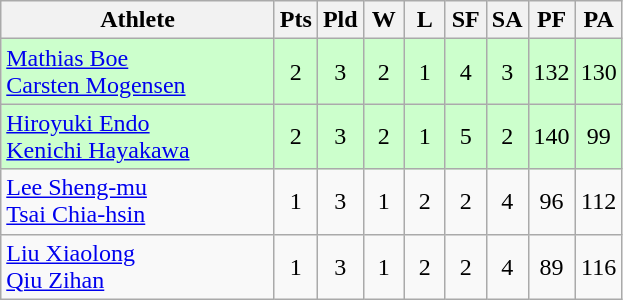<table class=wikitable style="text-align:center">
<tr>
<th width=175>Athlete</th>
<th width=20>Pts</th>
<th width=20>Pld</th>
<th width=20>W</th>
<th width=20>L</th>
<th width=20>SF</th>
<th width=20>SA</th>
<th width=20>PF</th>
<th width=20>PA</th>
</tr>
<tr bgcolor=ccffcc>
<td style="text-align:left"> <a href='#'>Mathias Boe</a><br> <a href='#'>Carsten Mogensen</a></td>
<td>2</td>
<td>3</td>
<td>2</td>
<td>1</td>
<td>4</td>
<td>3</td>
<td>132</td>
<td>130</td>
</tr>
<tr bgcolor=ccffcc>
<td style="text-align:left"> <a href='#'>Hiroyuki Endo</a><br> <a href='#'>Kenichi Hayakawa</a></td>
<td>2</td>
<td>3</td>
<td>2</td>
<td>1</td>
<td>5</td>
<td>2</td>
<td>140</td>
<td>99</td>
</tr>
<tr bgcolor=>
<td style="text-align:left"> <a href='#'>Lee Sheng-mu</a><br> <a href='#'>Tsai Chia-hsin</a></td>
<td>1</td>
<td>3</td>
<td>1</td>
<td>2</td>
<td>2</td>
<td>4</td>
<td>96</td>
<td>112</td>
</tr>
<tr bgcolor=>
<td style="text-align:left"> <a href='#'>Liu Xiaolong</a><br> <a href='#'>Qiu Zihan</a></td>
<td>1</td>
<td>3</td>
<td>1</td>
<td>2</td>
<td>2</td>
<td>4</td>
<td>89</td>
<td>116</td>
</tr>
</table>
